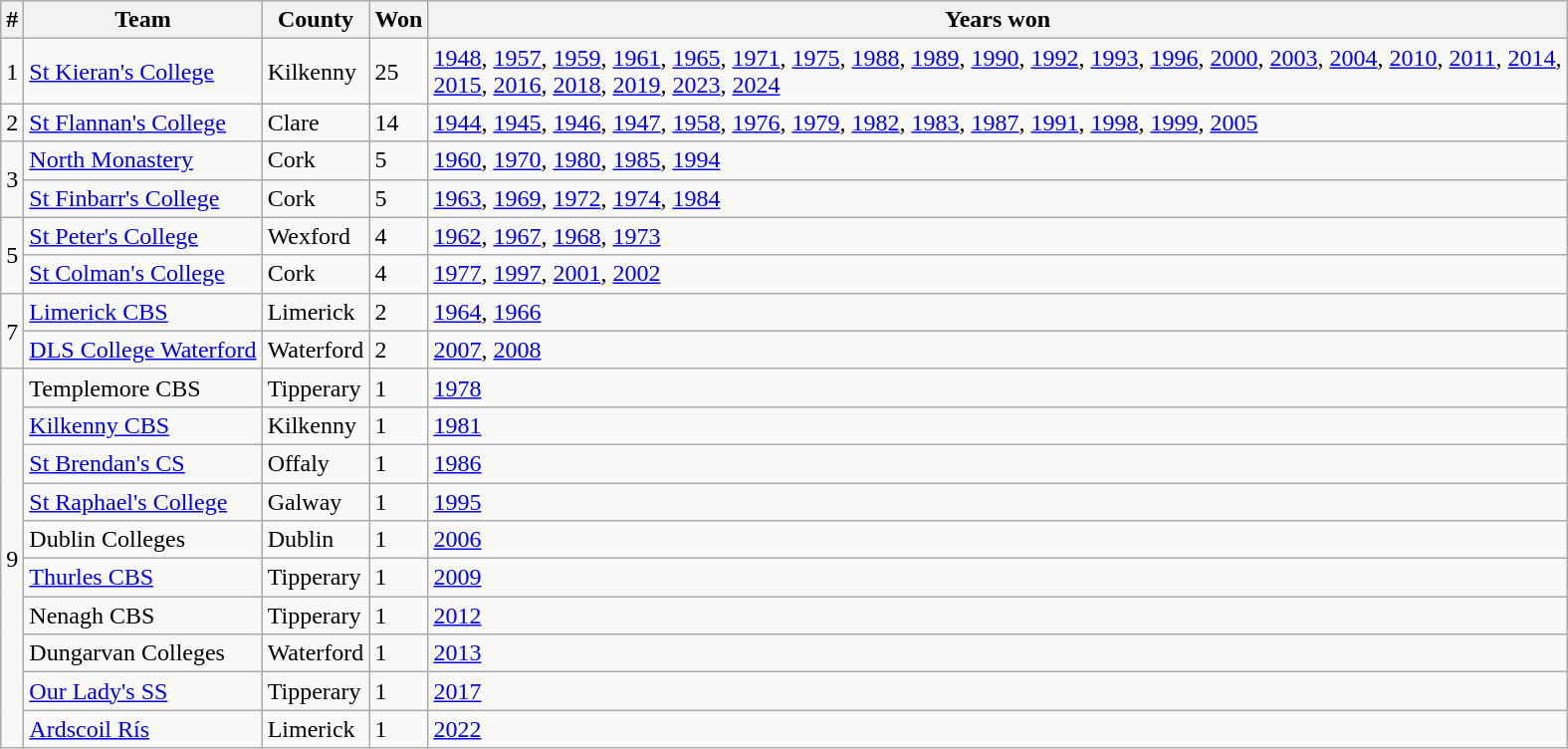<table class="wikitable sortable">
<tr>
<th>#</th>
<th>Team</th>
<th>County</th>
<th>Won</th>
<th>Years won</th>
</tr>
<tr>
<td>1</td>
<td> <a href='#'>St Kieran's College</a></td>
<td>Kilkenny</td>
<td>25</td>
<td><a href='#'>1948</a>, <a href='#'>1957</a>, <a href='#'>1959</a>, <a href='#'>1961</a>, <a href='#'>1965</a>, <a href='#'>1971</a>, <a href='#'>1975</a>, <a href='#'>1988</a>, <a href='#'>1989</a>, <a href='#'>1990</a>, <a href='#'>1992</a>, <a href='#'>1993</a>, <a href='#'>1996</a>, <a href='#'>2000</a>, <a href='#'>2003</a>, <a href='#'>2004</a>, <a href='#'>2010</a>, <a href='#'>2011</a>, <a href='#'>2014</a>,<br><a href='#'>2015</a>, <a href='#'>2016</a>, <a href='#'>2018</a>, <a href='#'>2019</a>, <a href='#'>2023</a>, <a href='#'>2024</a></td>
</tr>
<tr>
<td>2</td>
<td> <a href='#'>St Flannan's College</a></td>
<td>Clare</td>
<td>14</td>
<td><a href='#'>1944</a>, <a href='#'>1945</a>, <a href='#'>1946</a>, <a href='#'>1947</a>, <a href='#'>1958</a>, <a href='#'>1976</a>, <a href='#'>1979</a>, <a href='#'>1982</a>, <a href='#'>1983</a>, <a href='#'>1987</a>, <a href='#'>1991</a>, <a href='#'>1998</a>, <a href='#'>1999</a>, <a href='#'>2005</a></td>
</tr>
<tr>
<td rowspan=2>3</td>
<td> <a href='#'>North Monastery</a></td>
<td>Cork</td>
<td>5</td>
<td><a href='#'>1960</a>, <a href='#'>1970</a>, <a href='#'>1980</a>, <a href='#'>1985</a>, <a href='#'>1994</a></td>
</tr>
<tr>
<td> <a href='#'>St Finbarr's College</a></td>
<td>Cork</td>
<td>5</td>
<td><a href='#'>1963</a>, <a href='#'>1969</a>, <a href='#'>1972</a>, <a href='#'>1974</a>, <a href='#'>1984</a></td>
</tr>
<tr>
<td rowspan=2>5</td>
<td> <a href='#'>St Peter's College</a></td>
<td>Wexford</td>
<td>4</td>
<td><a href='#'>1962</a>, <a href='#'>1967</a>, <a href='#'>1968</a>, <a href='#'>1973</a></td>
</tr>
<tr>
<td> <a href='#'>St Colman's College</a></td>
<td>Cork</td>
<td>4</td>
<td><a href='#'>1977</a>, <a href='#'>1997</a>, <a href='#'>2001</a>, <a href='#'>2002</a></td>
</tr>
<tr>
<td rowspan=2>7</td>
<td> <a href='#'>Limerick CBS</a></td>
<td>Limerick</td>
<td>2</td>
<td><a href='#'>1964</a>, <a href='#'>1966</a></td>
</tr>
<tr>
<td> <a href='#'>DLS College Waterford</a></td>
<td>Waterford</td>
<td>2</td>
<td><a href='#'>2007</a>, <a href='#'>2008</a></td>
</tr>
<tr>
<td rowspan=10>9</td>
<td> Templemore CBS</td>
<td>Tipperary</td>
<td>1</td>
<td><a href='#'>1978</a></td>
</tr>
<tr>
<td> <a href='#'>Kilkenny CBS</a></td>
<td>Kilkenny</td>
<td>1</td>
<td><a href='#'>1981</a></td>
</tr>
<tr>
<td> <a href='#'>St Brendan's CS</a></td>
<td>Offaly</td>
<td>1</td>
<td><a href='#'>1986</a></td>
</tr>
<tr>
<td> <a href='#'>St Raphael's College</a></td>
<td>Galway</td>
<td>1</td>
<td><a href='#'>1995</a></td>
</tr>
<tr>
<td> Dublin Colleges</td>
<td>Dublin</td>
<td>1</td>
<td><a href='#'>2006</a></td>
</tr>
<tr>
<td> <a href='#'>Thurles CBS</a></td>
<td>Tipperary</td>
<td>1</td>
<td><a href='#'>2009</a></td>
</tr>
<tr>
<td> Nenagh CBS</td>
<td>Tipperary</td>
<td>1</td>
<td><a href='#'>2012</a></td>
</tr>
<tr>
<td> Dungarvan Colleges</td>
<td>Waterford</td>
<td>1</td>
<td><a href='#'>2013</a></td>
</tr>
<tr>
<td> <a href='#'>Our Lady's SS</a></td>
<td>Tipperary</td>
<td>1</td>
<td><a href='#'>2017</a></td>
</tr>
<tr>
<td> <a href='#'>Ardscoil Rís</a></td>
<td>Limerick</td>
<td>1</td>
<td><a href='#'>2022</a></td>
</tr>
</table>
